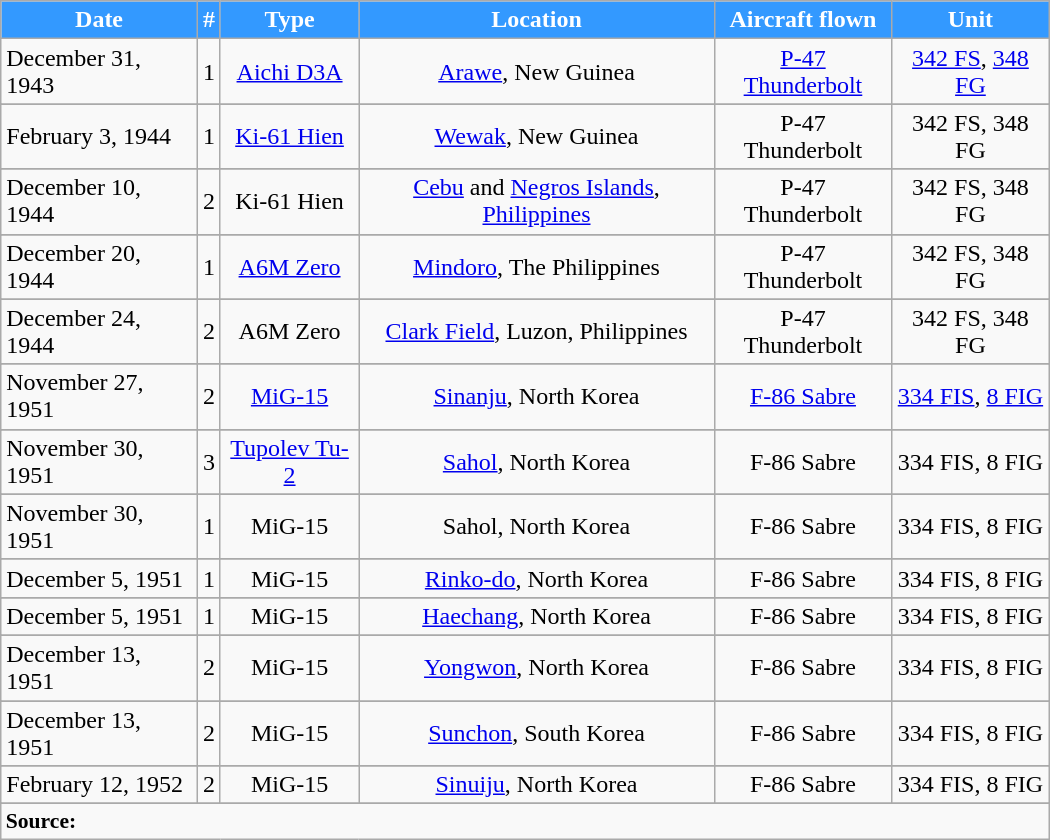<table align="center" class="wikitable" style="width:700px;">
<tr style="color:white;">
<th style="background-color: #3399ff">Date</th>
<th style="background-color: #3399ff">#</th>
<th style="background-color: #3399ff">Type</th>
<th style="background-color: #3399ff">Location</th>
<th style="background-color: #3399ff">Aircraft flown</th>
<th style="background-color: #3399ff">Unit</th>
</tr>
<tr>
<td>December 31, 1943</td>
<td align=center>1</td>
<td align=center><a href='#'>Aichi D3A</a></td>
<td align=center><a href='#'>Arawe</a>, New Guinea</td>
<td align=center><a href='#'>P-47 Thunderbolt</a></td>
<td align=center><a href='#'>342 FS</a>, <a href='#'>348 FG</a></td>
</tr>
<tr style="background: #eeeeee;">
</tr>
<tr>
<td>February 3, 1944</td>
<td align=center>1</td>
<td align=center><a href='#'>Ki-61 Hien</a></td>
<td align=center><a href='#'>Wewak</a>, New Guinea</td>
<td align=center>P-47 Thunderbolt</td>
<td align=center>342 FS, 348 FG</td>
</tr>
<tr style="background: #eeeeee;">
</tr>
<tr>
<td>December 10, 1944</td>
<td align=center>2</td>
<td align=center>Ki-61 Hien</td>
<td align=center><a href='#'>Cebu</a> and <a href='#'>Negros Islands</a>, <a href='#'>Philippines</a></td>
<td align=center>P-47 Thunderbolt</td>
<td align=center>342 FS, 348 FG</td>
</tr>
<tr style="background: #eeeeee;">
</tr>
<tr>
<td>December 20, 1944</td>
<td align=center>1</td>
<td align=center><a href='#'>A6M Zero</a></td>
<td align=center><a href='#'>Mindoro</a>, The Philippines</td>
<td align=center>P-47 Thunderbolt</td>
<td align=center>342 FS, 348 FG</td>
</tr>
<tr style="background: #eeeeee;">
</tr>
<tr>
<td>December 24, 1944</td>
<td align=center>2</td>
<td align=center>A6M Zero</td>
<td align=center><a href='#'>Clark Field</a>, Luzon, Philippines</td>
<td align=center>P-47 Thunderbolt</td>
<td align=center>342 FS, 348 FG</td>
</tr>
<tr style="background: #eeeeee;">
</tr>
<tr>
<td>November 27, 1951</td>
<td align=center>2</td>
<td align=center><a href='#'>MiG-15</a></td>
<td align=center><a href='#'>Sinanju</a>, North Korea</td>
<td align=center><a href='#'>F-86 Sabre</a></td>
<td align=center><a href='#'>334 FIS</a>, <a href='#'>8 FIG</a></td>
</tr>
<tr style="background: #eeeeee;">
</tr>
<tr>
<td>November 30, 1951</td>
<td align=center>3</td>
<td align=center><a href='#'>Tupolev Tu-2</a></td>
<td align=center><a href='#'>Sahol</a>, North Korea</td>
<td align="center">F-86 Sabre</td>
<td align=center>334 FIS, 8 FIG</td>
</tr>
<tr style="background: #eeeeee;">
</tr>
<tr>
<td>November 30, 1951</td>
<td align=center>1</td>
<td align=center>MiG-15</td>
<td align=center>Sahol, North Korea</td>
<td align=center>F-86 Sabre</td>
<td align=center>334 FIS, 8 FIG</td>
</tr>
<tr style="background: #eeeeee;">
</tr>
<tr>
<td>December 5, 1951</td>
<td align=center>1</td>
<td align=center>MiG-15</td>
<td align=center><a href='#'>Rinko-do</a>, North Korea</td>
<td align="center">F-86 Sabre</td>
<td align=center>334 FIS, 8 FIG</td>
</tr>
<tr style="background: #eeeeee;">
</tr>
<tr>
<td>December 5, 1951</td>
<td align=center>1</td>
<td align=center>MiG-15</td>
<td align=center><a href='#'>Haechang</a>, North Korea</td>
<td align="center">F-86 Sabre</td>
<td align=center>334 FIS, 8 FIG</td>
</tr>
<tr style="background: #eeeeee;">
</tr>
<tr>
<td>December 13, 1951</td>
<td align=center>2</td>
<td align=center>MiG-15</td>
<td align=center><a href='#'>Yongwon</a>, North Korea</td>
<td align=center>F-86 Sabre</td>
<td align=center>334 FIS, 8 FIG</td>
</tr>
<tr style="background: #eeeeee;">
</tr>
<tr>
<td>December 13, 1951</td>
<td align=center>2</td>
<td align=center>MiG-15</td>
<td align=center><a href='#'>Sunchon</a>, South Korea</td>
<td align=center>F-86 Sabre</td>
<td align=center>334 FIS, 8 FIG</td>
</tr>
<tr style="background: #eeeeee;">
</tr>
<tr>
<td>February 12, 1952</td>
<td align=center>2</td>
<td align=center>MiG-15</td>
<td align=center><a href='#'>Sinuiju</a>, North Korea</td>
<td align=center>F-86 Sabre</td>
<td align=center>334 FIS, 8 FIG</td>
</tr>
<tr style="background: #eeeeee;">
</tr>
<tr>
<td colspan="6" style="font-size:90%;"><strong>Source:</strong></td>
</tr>
</table>
